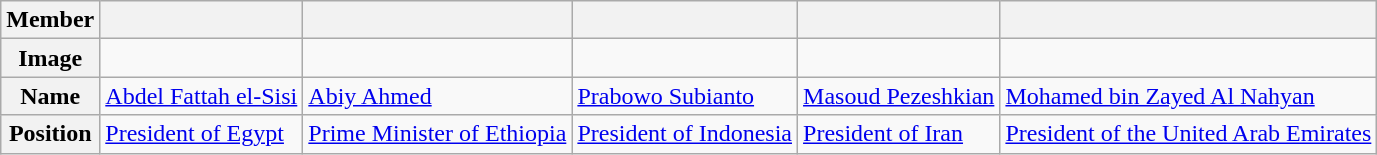<table class=wikitable>
<tr>
<th>Member</th>
<th></th>
<th></th>
<th></th>
<th></th>
<th></th>
</tr>
<tr>
<th>Image</th>
<td></td>
<td></td>
<td></td>
<td></td>
<td></td>
</tr>
<tr>
<th>Name</th>
<td><a href='#'>Abdel Fattah el-Sisi</a></td>
<td><a href='#'>Abiy Ahmed</a></td>
<td><a href='#'>Prabowo Subianto</a></td>
<td><a href='#'>Masoud Pezeshkian</a></td>
<td><a href='#'>Mohamed bin Zayed Al Nahyan</a></td>
</tr>
<tr>
<th>Position</th>
<td><a href='#'>President of Egypt</a></td>
<td><a href='#'>Prime Minister of Ethiopia</a></td>
<td><a href='#'>President of Indonesia</a></td>
<td><a href='#'>President of Iran</a></td>
<td><a href='#'>President of the United Arab Emirates</a></td>
</tr>
</table>
